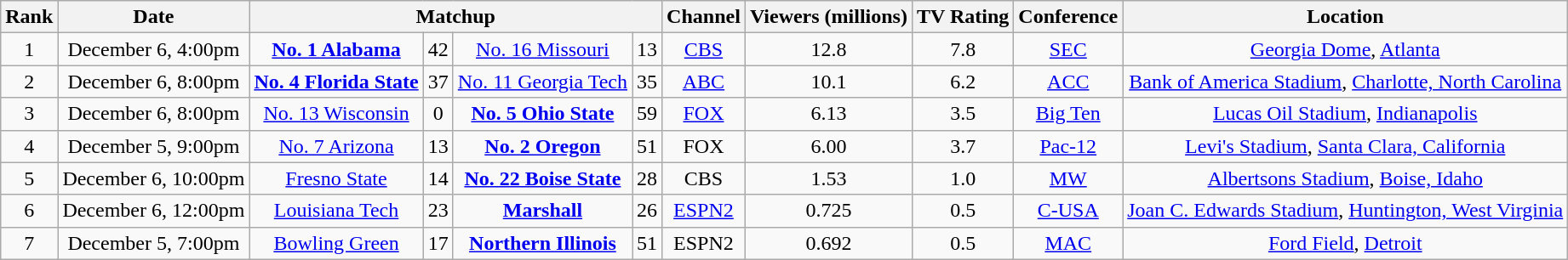<table class="wikitable" style="text-align:center;">
<tr>
<th>Rank</th>
<th>Date</th>
<th colspan=4>Matchup</th>
<th>Channel</th>
<th>Viewers (millions)</th>
<th>TV Rating</th>
<th>Conference</th>
<th>Location</th>
</tr>
<tr>
<td>1</td>
<td>December 6, 4:00pm</td>
<td><strong><a href='#'>No. 1 Alabama</a></strong></td>
<td>42</td>
<td><a href='#'>No. 16 Missouri</a></td>
<td>13</td>
<td><a href='#'>CBS</a></td>
<td>12.8</td>
<td>7.8</td>
<td><a href='#'>SEC</a></td>
<td><a href='#'>Georgia Dome</a>, <a href='#'>Atlanta</a></td>
</tr>
<tr>
<td>2</td>
<td>December 6, 8:00pm</td>
<td><strong><a href='#'>No. 4 Florida State</a></strong></td>
<td>37</td>
<td><a href='#'>No. 11 Georgia Tech</a></td>
<td>35</td>
<td><a href='#'>ABC</a></td>
<td>10.1</td>
<td>6.2</td>
<td><a href='#'>ACC</a></td>
<td><a href='#'>Bank of America Stadium</a>, <a href='#'>Charlotte, North Carolina</a></td>
</tr>
<tr>
<td>3</td>
<td>December 6, 8:00pm</td>
<td><a href='#'>No. 13 Wisconsin</a></td>
<td>0</td>
<td><strong><a href='#'>No. 5 Ohio State</a></strong></td>
<td>59</td>
<td><a href='#'>FOX</a></td>
<td>6.13</td>
<td>3.5</td>
<td><a href='#'>Big Ten</a></td>
<td><a href='#'>Lucas Oil Stadium</a>, <a href='#'>Indianapolis</a></td>
</tr>
<tr>
<td>4</td>
<td>December 5, 9:00pm</td>
<td><a href='#'>No. 7 Arizona</a></td>
<td>13</td>
<td><strong><a href='#'>No. 2 Oregon</a></strong></td>
<td>51</td>
<td>FOX</td>
<td>6.00</td>
<td>3.7</td>
<td><a href='#'>Pac-12</a></td>
<td><a href='#'>Levi's Stadium</a>, <a href='#'>Santa Clara, California</a></td>
</tr>
<tr>
<td>5</td>
<td>December 6, 10:00pm</td>
<td><a href='#'>Fresno State</a></td>
<td>14</td>
<td><strong><a href='#'>No. 22 Boise State</a></strong></td>
<td>28</td>
<td>CBS</td>
<td>1.53</td>
<td>1.0</td>
<td><a href='#'>MW</a></td>
<td><a href='#'>Albertsons Stadium</a>, <a href='#'>Boise, Idaho</a></td>
</tr>
<tr>
<td>6</td>
<td>December 6, 12:00pm</td>
<td><a href='#'>Louisiana Tech</a></td>
<td>23</td>
<td><strong><a href='#'>Marshall</a></strong></td>
<td>26</td>
<td><a href='#'>ESPN2</a></td>
<td>0.725</td>
<td>0.5</td>
<td><a href='#'>C-USA</a></td>
<td><a href='#'>Joan C. Edwards Stadium</a>, <a href='#'>Huntington, West Virginia</a></td>
</tr>
<tr>
<td>7</td>
<td>December 5, 7:00pm</td>
<td><a href='#'>Bowling Green</a></td>
<td>17</td>
<td><strong><a href='#'>Northern Illinois</a></strong></td>
<td>51</td>
<td>ESPN2</td>
<td>0.692</td>
<td>0.5</td>
<td><a href='#'>MAC</a></td>
<td><a href='#'>Ford Field</a>, <a href='#'>Detroit</a></td>
</tr>
</table>
